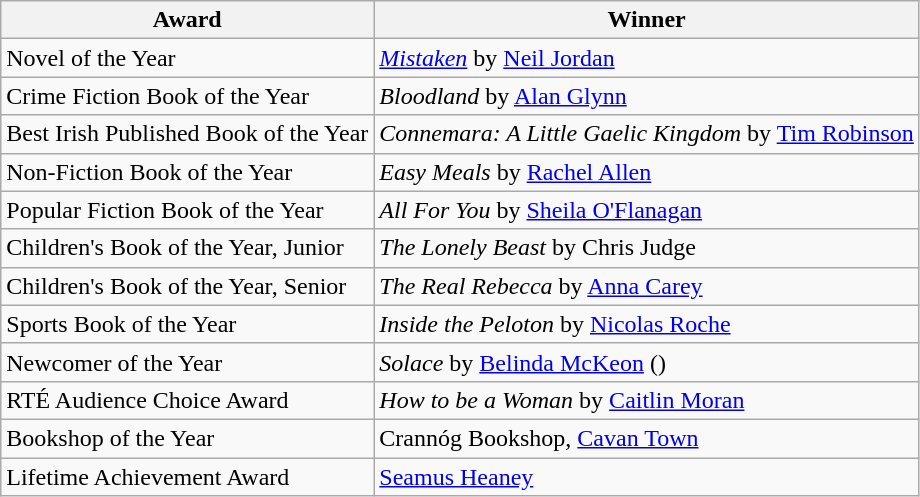<table class="wikitable">
<tr>
<th>Award</th>
<th>Winner</th>
</tr>
<tr>
<td>Novel of the Year</td>
<td><em><a href='#'>Mistaken</a></em> by <a href='#'>Neil Jordan</a></td>
</tr>
<tr>
<td>Crime Fiction Book of the Year</td>
<td><em>Bloodland</em> by <a href='#'>Alan Glynn</a></td>
</tr>
<tr>
<td>Best Irish Published Book of the Year</td>
<td><em>Connemara: A Little Gaelic Kingdom</em> by <a href='#'>Tim Robinson</a></td>
</tr>
<tr>
<td>Non-Fiction Book of the Year</td>
<td><em>Easy Meals</em> by <a href='#'>Rachel Allen</a></td>
</tr>
<tr>
<td>Popular Fiction Book of the Year</td>
<td><em>All For You</em> by <a href='#'>Sheila O'Flanagan</a></td>
</tr>
<tr>
<td>Children's Book of the Year, Junior</td>
<td><em>The Lonely Beast</em> by Chris Judge</td>
</tr>
<tr>
<td>Children's Book of the Year, Senior</td>
<td><em>The Real Rebecca</em> by <a href='#'>Anna Carey</a></td>
</tr>
<tr>
<td>Sports Book of the Year</td>
<td><em>Inside the Peloton</em> by <a href='#'>Nicolas Roche</a></td>
</tr>
<tr>
<td>Newcomer of the Year</td>
<td><em>Solace</em> by <a href='#'>Belinda McKeon</a> ()</td>
</tr>
<tr>
<td>RTÉ Audience Choice Award</td>
<td><em>How to be a Woman</em> by <a href='#'>Caitlin Moran</a></td>
</tr>
<tr>
<td>Bookshop of the Year</td>
<td>Crannóg Bookshop, <a href='#'>Cavan Town</a></td>
</tr>
<tr>
<td>Lifetime Achievement Award</td>
<td><a href='#'>Seamus Heaney</a></td>
</tr>
</table>
